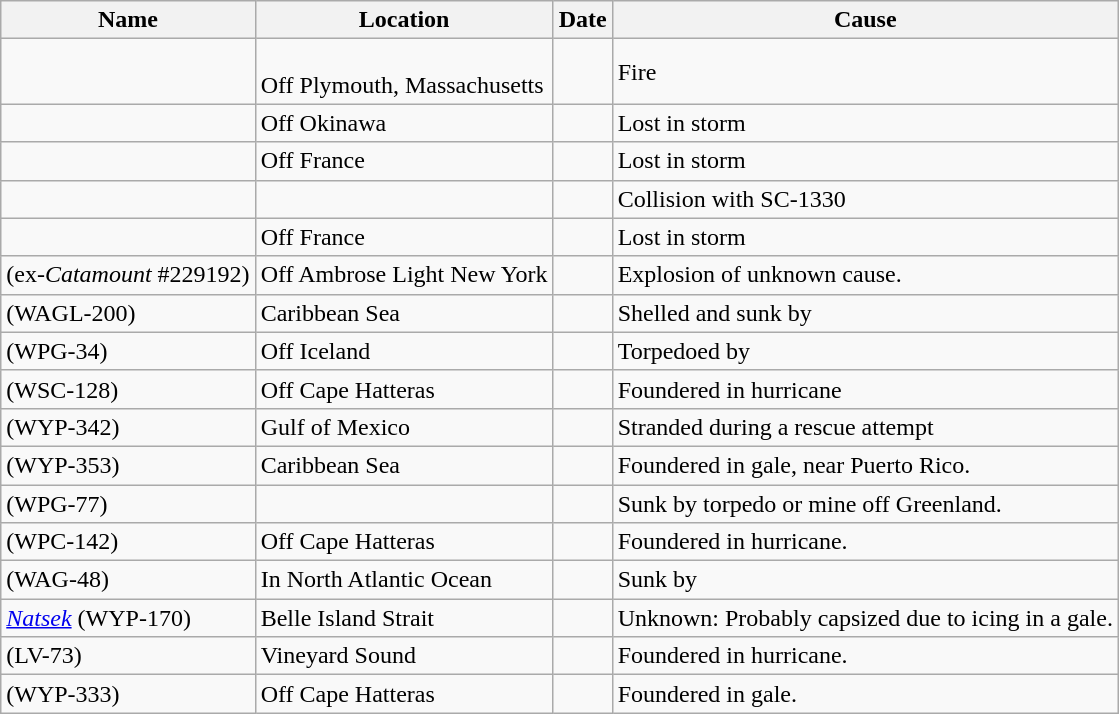<table class="wikitable sortable">
<tr>
<th>Name</th>
<th>Location</th>
<th>Date</th>
<th>Cause</th>
</tr>
<tr>
<td></td>
<td><br>Off Plymouth, Massachusetts</td>
<td></td>
<td>Fire</td>
</tr>
<tr>
<td></td>
<td>Off Okinawa</td>
<td></td>
<td>Lost in storm</td>
</tr>
<tr>
<td></td>
<td>Off France</td>
<td></td>
<td>Lost in storm</td>
</tr>
<tr>
<td></td>
<td></td>
<td></td>
<td>Collision with SC-1330</td>
</tr>
<tr>
<td></td>
<td>Off France</td>
<td></td>
<td>Lost in storm</td>
</tr>
<tr>
<td> (ex-<em>Catamount</em> #229192)</td>
<td>Off Ambrose Light New York</td>
<td></td>
<td>Explosion of unknown cause.</td>
</tr>
<tr>
<td> (WAGL-200)</td>
<td>Caribbean Sea</td>
<td></td>
<td>Shelled and sunk by </td>
</tr>
<tr>
<td> (WPG-34)</td>
<td>Off Iceland</td>
<td></td>
<td>Torpedoed by </td>
</tr>
<tr>
<td> (WSC-128)</td>
<td>Off Cape Hatteras</td>
<td></td>
<td>Foundered in hurricane</td>
</tr>
<tr>
<td> (WYP-342)</td>
<td>Gulf of Mexico</td>
<td></td>
<td>Stranded during a rescue attempt</td>
</tr>
<tr>
<td> (WYP-353)</td>
<td>Caribbean Sea</td>
<td></td>
<td>Foundered in gale, near Puerto Rico.</td>
</tr>
<tr>
<td> (WPG-77)</td>
<td></td>
<td></td>
<td>Sunk by torpedo or mine off Greenland.</td>
</tr>
<tr>
<td> (WPC-142)</td>
<td>Off Cape Hatteras</td>
<td></td>
<td>Foundered in hurricane.</td>
</tr>
<tr>
<td> (WAG-48)</td>
<td>In North Atlantic Ocean</td>
<td></td>
<td>Sunk by </td>
</tr>
<tr>
<td><a href='#'><em>Natsek</em></a> (WYP-170)</td>
<td>Belle Island Strait</td>
<td></td>
<td>Unknown: Probably capsized due to icing in a gale.</td>
</tr>
<tr>
<td> (LV-73)</td>
<td>Vineyard Sound</td>
<td></td>
<td>Foundered in hurricane.</td>
</tr>
<tr>
<td> (WYP-333)</td>
<td>Off Cape Hatteras</td>
<td></td>
<td>Foundered in gale.</td>
</tr>
</table>
